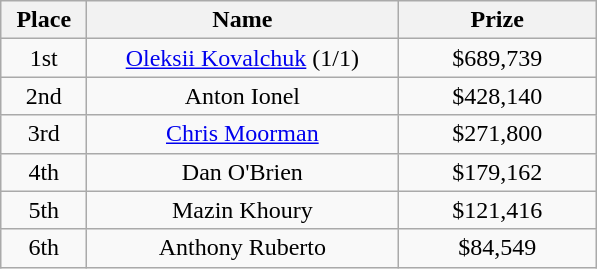<table class="wikitable">
<tr>
<th width="50">Place</th>
<th width="200">Name</th>
<th width="125">Prize</th>
</tr>
<tr>
<td align = "center">1st</td>
<td align = "center"><a href='#'>Oleksii Kovalchuk</a> (1/1)</td>
<td align = "center">$689,739</td>
</tr>
<tr>
<td align = "center">2nd</td>
<td align = "center">Anton Ionel</td>
<td align = "center">$428,140</td>
</tr>
<tr>
<td align = "center">3rd</td>
<td align = "center"><a href='#'>Chris Moorman</a></td>
<td align = "center">$271,800</td>
</tr>
<tr>
<td align = "center">4th</td>
<td align = "center">Dan O'Brien</td>
<td align = "center">$179,162</td>
</tr>
<tr>
<td align = "center">5th</td>
<td align = "center">Mazin Khoury</td>
<td align = "center">$121,416</td>
</tr>
<tr>
<td align = "center">6th</td>
<td align = "center">Anthony Ruberto</td>
<td align = "center">$84,549</td>
</tr>
</table>
